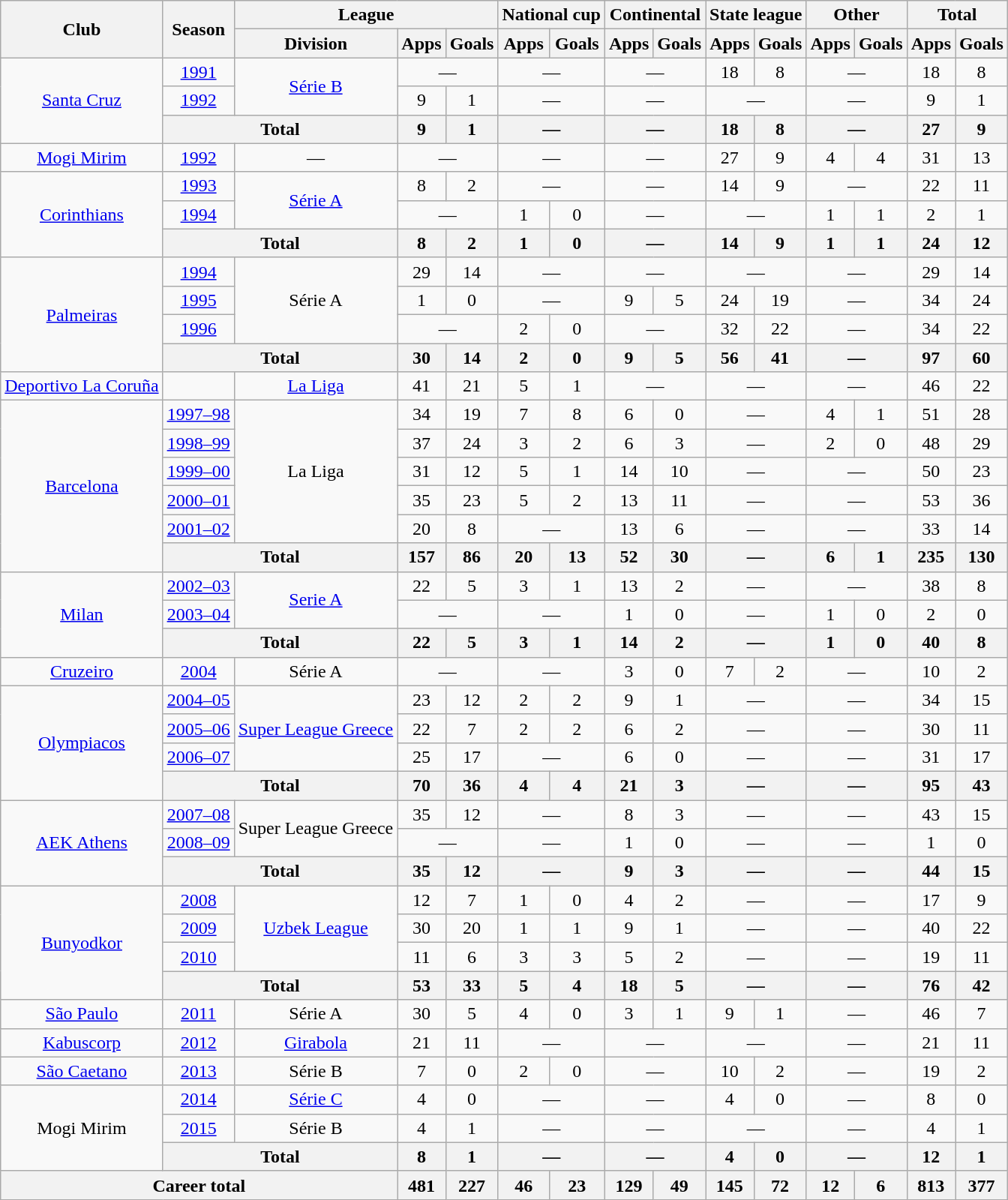<table class="wikitable" style="text-align:center">
<tr>
<th rowspan="2">Club</th>
<th rowspan="2">Season</th>
<th colspan="3">League</th>
<th colspan="2">National cup</th>
<th colspan="2">Continental</th>
<th colspan="2">State league</th>
<th colspan="2">Other</th>
<th colspan="2">Total</th>
</tr>
<tr>
<th>Division</th>
<th>Apps</th>
<th>Goals</th>
<th>Apps</th>
<th>Goals</th>
<th>Apps</th>
<th>Goals</th>
<th>Apps</th>
<th>Goals</th>
<th>Apps</th>
<th>Goals</th>
<th>Apps</th>
<th>Goals</th>
</tr>
<tr>
<td rowspan="3"><a href='#'>Santa Cruz</a></td>
<td><a href='#'>1991</a></td>
<td rowspan="2"><a href='#'>Série B</a></td>
<td colspan="2">—</td>
<td colspan="2">—</td>
<td colspan="2">—</td>
<td>18</td>
<td>8</td>
<td colspan="2">—</td>
<td>18</td>
<td>8</td>
</tr>
<tr>
<td><a href='#'>1992</a></td>
<td>9</td>
<td>1</td>
<td colspan="2">—</td>
<td colspan="2">—</td>
<td colspan="2">—</td>
<td colspan="2">—</td>
<td>9</td>
<td>1</td>
</tr>
<tr>
<th colspan="2">Total</th>
<th>9</th>
<th>1</th>
<th colspan="2">—</th>
<th colspan="2">—</th>
<th>18</th>
<th>8</th>
<th colspan="2">—</th>
<th>27</th>
<th>9</th>
</tr>
<tr>
<td><a href='#'>Mogi Mirim</a></td>
<td><a href='#'>1992</a></td>
<td>—</td>
<td colspan="2">—</td>
<td colspan="2">—</td>
<td colspan="2">—</td>
<td>27</td>
<td>9</td>
<td>4</td>
<td>4</td>
<td>31</td>
<td>13</td>
</tr>
<tr>
<td rowspan="3"><a href='#'>Corinthians</a></td>
<td><a href='#'>1993</a></td>
<td rowspan="2"><a href='#'>Série A</a></td>
<td>8</td>
<td>2</td>
<td colspan="2">—</td>
<td colspan="2">—</td>
<td>14</td>
<td>9</td>
<td colspan="2">—</td>
<td>22</td>
<td>11</td>
</tr>
<tr>
<td><a href='#'>1994</a></td>
<td colspan="2">—</td>
<td>1</td>
<td>0</td>
<td colspan="2">—</td>
<td colspan="2">—</td>
<td>1</td>
<td>1</td>
<td>2</td>
<td>1</td>
</tr>
<tr>
<th colspan="2">Total</th>
<th>8</th>
<th>2</th>
<th>1</th>
<th>0</th>
<th colspan="2">—</th>
<th>14</th>
<th>9</th>
<th>1</th>
<th>1</th>
<th>24</th>
<th>12</th>
</tr>
<tr>
<td rowspan="4"><a href='#'>Palmeiras</a></td>
<td><a href='#'>1994</a></td>
<td rowspan="3">Série A</td>
<td>29</td>
<td>14</td>
<td colspan="2">—</td>
<td colspan="2">—</td>
<td colspan="2">—</td>
<td colspan="2">—</td>
<td>29</td>
<td>14</td>
</tr>
<tr>
<td><a href='#'>1995</a></td>
<td>1</td>
<td>0</td>
<td colspan="2">—</td>
<td>9</td>
<td>5</td>
<td>24</td>
<td>19</td>
<td colspan="2">—</td>
<td>34</td>
<td>24</td>
</tr>
<tr>
<td><a href='#'>1996</a></td>
<td colspan="2">—</td>
<td>2</td>
<td>0</td>
<td colspan="2">—</td>
<td>32</td>
<td>22</td>
<td colspan="2">—</td>
<td>34</td>
<td>22</td>
</tr>
<tr>
<th colspan="2">Total</th>
<th>30</th>
<th>14</th>
<th>2</th>
<th>0</th>
<th>9</th>
<th>5</th>
<th>56</th>
<th>41</th>
<th colspan="2">—</th>
<th>97</th>
<th>60</th>
</tr>
<tr>
<td><a href='#'>Deportivo La Coruña</a></td>
<td></td>
<td><a href='#'>La Liga</a></td>
<td>41</td>
<td>21</td>
<td>5</td>
<td>1</td>
<td colspan="2">—</td>
<td colspan="2">—</td>
<td colspan="2">—</td>
<td>46</td>
<td>22</td>
</tr>
<tr>
<td rowspan="6"><a href='#'>Barcelona</a></td>
<td><a href='#'>1997–98</a></td>
<td rowspan="5">La Liga</td>
<td>34</td>
<td>19</td>
<td>7</td>
<td>8</td>
<td>6</td>
<td>0</td>
<td colspan="2">—</td>
<td>4</td>
<td>1</td>
<td>51</td>
<td>28</td>
</tr>
<tr>
<td><a href='#'>1998–99</a></td>
<td>37</td>
<td>24</td>
<td>3</td>
<td>2</td>
<td>6</td>
<td>3</td>
<td colspan="2">—</td>
<td>2</td>
<td>0</td>
<td>48</td>
<td>29</td>
</tr>
<tr>
<td><a href='#'>1999–00</a></td>
<td>31</td>
<td>12</td>
<td>5</td>
<td>1</td>
<td>14</td>
<td>10</td>
<td colspan="2">—</td>
<td colspan="2">—</td>
<td>50</td>
<td>23</td>
</tr>
<tr>
<td><a href='#'>2000–01</a></td>
<td>35</td>
<td>23</td>
<td>5</td>
<td>2</td>
<td>13</td>
<td>11</td>
<td colspan="2">—</td>
<td colspan="2">—</td>
<td>53</td>
<td>36</td>
</tr>
<tr>
<td><a href='#'>2001–02</a></td>
<td>20</td>
<td>8</td>
<td colspan="2">—</td>
<td>13</td>
<td>6</td>
<td colspan="2">—</td>
<td colspan="2">—</td>
<td>33</td>
<td>14</td>
</tr>
<tr>
<th colspan="2">Total</th>
<th>157</th>
<th>86</th>
<th>20</th>
<th>13</th>
<th>52</th>
<th>30</th>
<th colspan="2">—</th>
<th>6</th>
<th>1</th>
<th>235</th>
<th>130</th>
</tr>
<tr>
<td rowspan="3"><a href='#'>Milan</a></td>
<td><a href='#'>2002–03</a></td>
<td rowspan="2"><a href='#'>Serie A</a></td>
<td>22</td>
<td>5</td>
<td>3</td>
<td>1</td>
<td>13</td>
<td>2</td>
<td colspan="2">—</td>
<td colspan="2">—</td>
<td>38</td>
<td>8</td>
</tr>
<tr>
<td><a href='#'>2003–04</a></td>
<td colspan="2">—</td>
<td colspan="2">—</td>
<td>1</td>
<td>0</td>
<td colspan="2">—</td>
<td>1</td>
<td>0</td>
<td>2</td>
<td>0</td>
</tr>
<tr>
<th colspan="2">Total</th>
<th>22</th>
<th>5</th>
<th>3</th>
<th>1</th>
<th>14</th>
<th>2</th>
<th colspan="2">—</th>
<th>1</th>
<th>0</th>
<th>40</th>
<th>8</th>
</tr>
<tr>
<td><a href='#'>Cruzeiro</a></td>
<td><a href='#'>2004</a></td>
<td>Série A</td>
<td colspan="2">—</td>
<td colspan="2">—</td>
<td>3</td>
<td>0</td>
<td>7</td>
<td>2</td>
<td colspan="2">—</td>
<td>10</td>
<td>2</td>
</tr>
<tr>
<td rowspan="4"><a href='#'>Olympiacos</a></td>
<td><a href='#'>2004–05</a></td>
<td rowspan="3"><a href='#'>Super League Greece</a></td>
<td>23</td>
<td>12</td>
<td>2</td>
<td>2</td>
<td>9</td>
<td>1</td>
<td colspan="2">—</td>
<td colspan="2">—</td>
<td>34</td>
<td>15</td>
</tr>
<tr>
<td><a href='#'>2005–06</a></td>
<td>22</td>
<td>7</td>
<td>2</td>
<td>2</td>
<td>6</td>
<td>2</td>
<td colspan="2">—</td>
<td colspan="2">—</td>
<td>30</td>
<td>11</td>
</tr>
<tr>
<td><a href='#'>2006–07</a></td>
<td>25</td>
<td>17</td>
<td colspan="2">—</td>
<td>6</td>
<td>0</td>
<td colspan="2">—</td>
<td colspan="2">—</td>
<td>31</td>
<td>17</td>
</tr>
<tr>
<th colspan="2">Total</th>
<th>70</th>
<th>36</th>
<th>4</th>
<th>4</th>
<th>21</th>
<th>3</th>
<th colspan="2">—</th>
<th colspan="2">—</th>
<th>95</th>
<th>43</th>
</tr>
<tr>
<td rowspan="3"><a href='#'>AEK Athens</a></td>
<td><a href='#'>2007–08</a></td>
<td rowspan="2">Super League Greece</td>
<td>35</td>
<td>12</td>
<td colspan="2">—</td>
<td>8</td>
<td>3</td>
<td colspan="2">—</td>
<td colspan="2">—</td>
<td>43</td>
<td>15</td>
</tr>
<tr>
<td><a href='#'>2008–09</a></td>
<td colspan="2">—</td>
<td colspan="2">—</td>
<td>1</td>
<td>0</td>
<td colspan="2">—</td>
<td colspan="2">—</td>
<td>1</td>
<td>0</td>
</tr>
<tr>
<th colspan="2">Total</th>
<th>35</th>
<th>12</th>
<th colspan="2">—</th>
<th>9</th>
<th>3</th>
<th colspan="2">—</th>
<th colspan="2">—</th>
<th>44</th>
<th>15</th>
</tr>
<tr>
<td rowspan="4"><a href='#'>Bunyodkor</a></td>
<td><a href='#'>2008</a></td>
<td rowspan="3"><a href='#'>Uzbek League</a></td>
<td>12</td>
<td>7</td>
<td>1</td>
<td>0</td>
<td>4</td>
<td>2</td>
<td colspan="2">—</td>
<td colspan="2">—</td>
<td>17</td>
<td>9</td>
</tr>
<tr>
<td><a href='#'>2009</a></td>
<td>30</td>
<td>20</td>
<td>1</td>
<td>1</td>
<td>9</td>
<td>1</td>
<td colspan="2">—</td>
<td colspan="2">—</td>
<td>40</td>
<td>22</td>
</tr>
<tr>
<td><a href='#'>2010</a></td>
<td>11</td>
<td>6</td>
<td>3</td>
<td>3</td>
<td>5</td>
<td>2</td>
<td colspan="2">—</td>
<td colspan="2">—</td>
<td>19</td>
<td>11</td>
</tr>
<tr>
<th colspan="2">Total</th>
<th>53</th>
<th>33</th>
<th>5</th>
<th>4</th>
<th>18</th>
<th>5</th>
<th colspan="2">—</th>
<th colspan="2">—</th>
<th>76</th>
<th>42</th>
</tr>
<tr>
<td><a href='#'>São Paulo</a></td>
<td><a href='#'>2011</a></td>
<td>Série A</td>
<td>30</td>
<td>5</td>
<td>4</td>
<td>0</td>
<td>3</td>
<td>1</td>
<td>9</td>
<td>1</td>
<td colspan="2">—</td>
<td>46</td>
<td>7</td>
</tr>
<tr>
<td><a href='#'>Kabuscorp</a></td>
<td><a href='#'>2012</a></td>
<td><a href='#'>Girabola</a></td>
<td>21</td>
<td>11</td>
<td colspan="2">—</td>
<td colspan="2">—</td>
<td colspan="2">—</td>
<td colspan="2">—</td>
<td>21</td>
<td>11</td>
</tr>
<tr>
<td><a href='#'>São Caetano</a></td>
<td><a href='#'>2013</a></td>
<td>Série B</td>
<td>7</td>
<td>0</td>
<td>2</td>
<td>0</td>
<td colspan="2">—</td>
<td>10</td>
<td>2</td>
<td colspan="2">—</td>
<td>19</td>
<td>2</td>
</tr>
<tr>
<td rowspan="3">Mogi Mirim</td>
<td><a href='#'>2014</a></td>
<td><a href='#'>Série C</a></td>
<td>4</td>
<td>0</td>
<td colspan="2">—</td>
<td colspan="2">—</td>
<td>4</td>
<td>0</td>
<td colspan="2">—</td>
<td>8</td>
<td>0</td>
</tr>
<tr>
<td><a href='#'>2015</a></td>
<td>Série B</td>
<td>4</td>
<td>1</td>
<td colspan="2">—</td>
<td colspan="2">—</td>
<td colspan="2">—</td>
<td colspan="2">—</td>
<td>4</td>
<td>1</td>
</tr>
<tr>
<th colspan="2">Total</th>
<th>8</th>
<th>1</th>
<th colspan="2">—</th>
<th colspan="2">—</th>
<th>4</th>
<th>0</th>
<th colspan="2">—</th>
<th>12</th>
<th>1</th>
</tr>
<tr>
<th colspan="3">Career total</th>
<th>481</th>
<th>227</th>
<th>46</th>
<th>23</th>
<th>129</th>
<th>49</th>
<th>145</th>
<th>72</th>
<th>12</th>
<th>6</th>
<th>813</th>
<th>377</th>
</tr>
</table>
